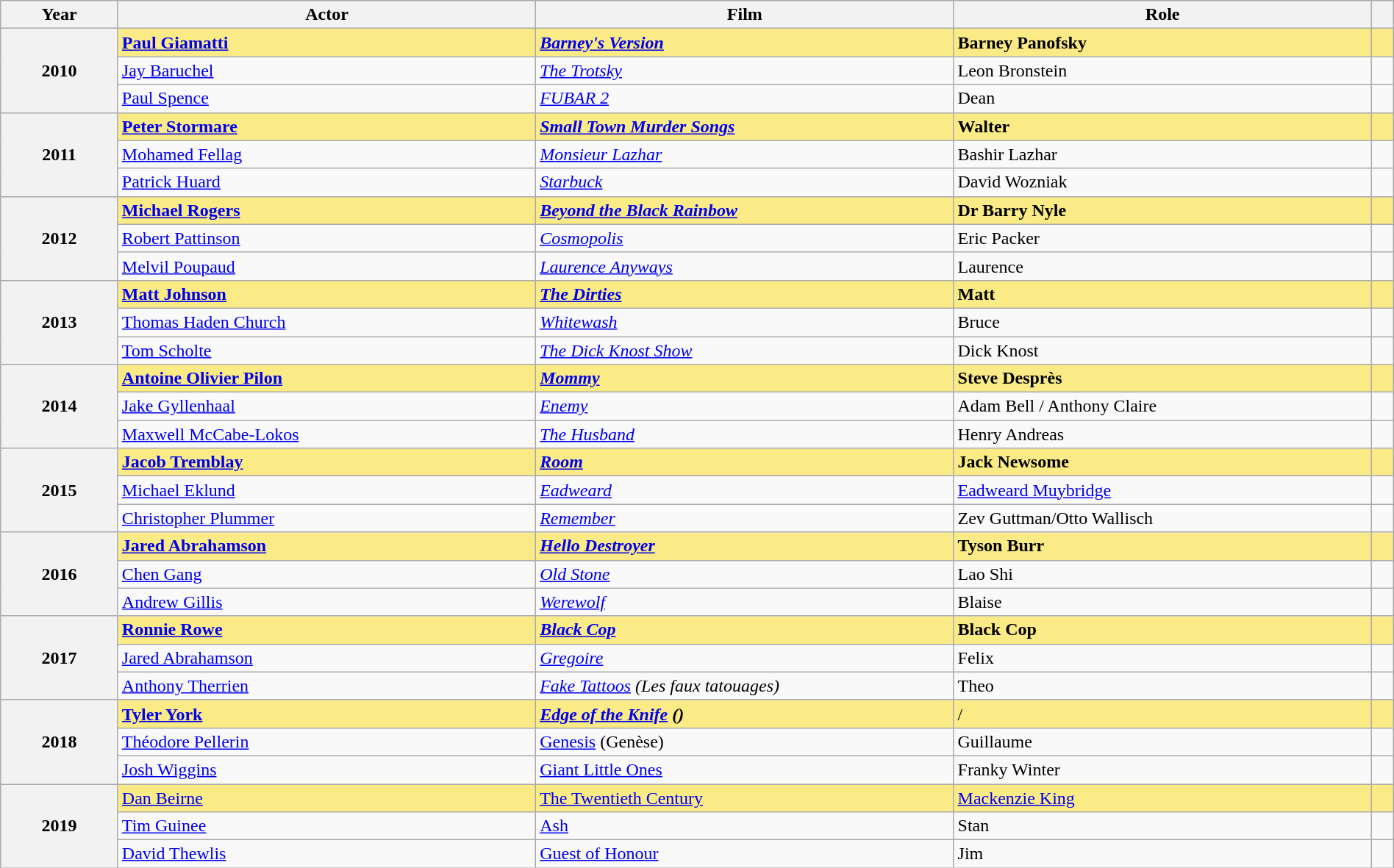<table class="wikitable" width="100%" cellpadding="5">
<tr>
<th>Year</th>
<th width=30%>Actor</th>
<th width=30%>Film</th>
<th width=30%>Role</th>
<th></th>
</tr>
<tr>
<th scope="row" rowspan=3>2010</th>
<td style="background:#FAEB86;"><strong><a href='#'>Paul Giamatti</a></strong></td>
<td style="background:#FAEB86;"><strong><em><a href='#'>Barney's Version</a></em></strong></td>
<td style="background:#FAEB86;"><strong>Barney Panofsky</strong></td>
<td style="background:#FAEB86;"></td>
</tr>
<tr>
<td><a href='#'>Jay Baruchel</a></td>
<td><em><a href='#'>The Trotsky</a></em></td>
<td>Leon Bronstein</td>
<td></td>
</tr>
<tr>
<td><a href='#'>Paul Spence</a></td>
<td><em><a href='#'>FUBAR 2</a></em></td>
<td>Dean</td>
<td></td>
</tr>
<tr>
<th scope="row" rowspan=3>2011</th>
<td style="background:#FAEB86;"><strong><a href='#'>Peter Stormare</a></strong></td>
<td style="background:#FAEB86;"><strong><em><a href='#'>Small Town Murder Songs</a></em></strong></td>
<td style="background:#FAEB86;"><strong>Walter</strong></td>
<td style="background:#FAEB86;"></td>
</tr>
<tr>
<td><a href='#'>Mohamed Fellag</a></td>
<td><em><a href='#'>Monsieur Lazhar</a></em></td>
<td>Bashir Lazhar</td>
<td></td>
</tr>
<tr>
<td><a href='#'>Patrick Huard</a></td>
<td><em><a href='#'>Starbuck</a></em></td>
<td>David Wozniak</td>
<td></td>
</tr>
<tr>
<th scope="row" rowspan=3>2012</th>
<td style="background:#FAEB86;"><strong><a href='#'>Michael Rogers</a></strong></td>
<td style="background:#FAEB86;"><strong><em><a href='#'>Beyond the Black Rainbow</a></em></strong></td>
<td style="background:#FAEB86;"><strong>Dr Barry Nyle</strong></td>
<td style="background:#FAEB86;"></td>
</tr>
<tr>
<td><a href='#'>Robert Pattinson</a></td>
<td><em><a href='#'>Cosmopolis</a></em></td>
<td>Eric Packer</td>
<td></td>
</tr>
<tr>
<td><a href='#'>Melvil Poupaud</a></td>
<td><em><a href='#'>Laurence Anyways</a></em></td>
<td>Laurence</td>
<td></td>
</tr>
<tr>
<th scope="row" rowspan=3>2013</th>
<td style="background:#FAEB86;"><strong><a href='#'>Matt Johnson</a></strong></td>
<td style="background:#FAEB86;"><strong><em><a href='#'>The Dirties</a></em></strong></td>
<td style="background:#FAEB86;"><strong>Matt</strong></td>
<td style="background:#FAEB86;"></td>
</tr>
<tr>
<td><a href='#'>Thomas Haden Church</a></td>
<td><em><a href='#'>Whitewash</a></em></td>
<td>Bruce</td>
<td></td>
</tr>
<tr>
<td><a href='#'>Tom Scholte</a></td>
<td><em><a href='#'>The Dick Knost Show</a></em></td>
<td>Dick Knost</td>
<td></td>
</tr>
<tr>
<th scope="row" rowspan=3>2014</th>
<td style="background:#FAEB86;"><strong><a href='#'>Antoine Olivier Pilon</a></strong></td>
<td style="background:#FAEB86;"><strong><em><a href='#'>Mommy</a></em></strong></td>
<td style="background:#FAEB86;"><strong>Steve Desprès</strong></td>
<td style="background:#FAEB86;"></td>
</tr>
<tr>
<td><a href='#'>Jake Gyllenhaal</a></td>
<td><em><a href='#'>Enemy</a></em></td>
<td>Adam Bell / Anthony Claire</td>
<td></td>
</tr>
<tr>
<td><a href='#'>Maxwell McCabe-Lokos</a></td>
<td><em><a href='#'>The Husband</a></em></td>
<td>Henry Andreas</td>
<td></td>
</tr>
<tr>
<th scope="row" rowspan=3>2015</th>
<td style="background:#FAEB86;"><strong><a href='#'>Jacob Tremblay</a></strong></td>
<td style="background:#FAEB86;"><strong><em><a href='#'>Room</a></em></strong></td>
<td style="background:#FAEB86;"><strong>Jack Newsome</strong></td>
<td style="background:#FAEB86;"></td>
</tr>
<tr>
<td><a href='#'>Michael Eklund</a></td>
<td><em><a href='#'>Eadweard</a></em></td>
<td><a href='#'>Eadweard Muybridge</a></td>
<td></td>
</tr>
<tr>
<td><a href='#'>Christopher Plummer</a></td>
<td><em><a href='#'>Remember</a></em></td>
<td>Zev Guttman/Otto Wallisch</td>
<td></td>
</tr>
<tr>
<th scope="row" rowspan=3>2016</th>
<td style="background:#FAEB86;"><strong><a href='#'>Jared Abrahamson</a></strong></td>
<td style="background:#FAEB86;"><strong><em><a href='#'>Hello Destroyer</a></em></strong></td>
<td style="background:#FAEB86;"><strong>Tyson Burr</strong></td>
<td style="background:#FAEB86;"></td>
</tr>
<tr>
<td><a href='#'>Chen Gang</a></td>
<td><em><a href='#'>Old Stone</a></em></td>
<td>Lao Shi</td>
<td></td>
</tr>
<tr>
<td><a href='#'>Andrew Gillis</a></td>
<td><em><a href='#'>Werewolf</a></em></td>
<td>Blaise</td>
<td></td>
</tr>
<tr>
<th scope="row" rowspan=3>2017</th>
<td style="background:#FAEB86;"><strong><a href='#'>Ronnie Rowe</a></strong></td>
<td style="background:#FAEB86;"><strong><em><a href='#'>Black Cop</a></em></strong></td>
<td style="background:#FAEB86;"><strong>Black Cop</strong></td>
<td style="background:#FAEB86;"></td>
</tr>
<tr>
<td><a href='#'>Jared Abrahamson</a></td>
<td><em><a href='#'>Gregoire</a></em></td>
<td>Felix</td>
<td></td>
</tr>
<tr>
<td><a href='#'>Anthony Therrien</a></td>
<td><em><a href='#'>Fake Tattoos</a> (Les faux tatouages)</em></td>
<td>Theo</td>
<td></td>
</tr>
<tr>
<th scope="row" rowspan=3>2018</th>
<td style="background:#FAEB86;"><strong><a href='#'>Tyler York</a></strong></td>
<td style="background:#FAEB86;"><strong><em><a href='#'>Edge of the Knife</a><em> ()<strong></td>
<td style="background:#FAEB86;"></strong> / <strong></td>
<td style="background:#FAEB86;"></td>
</tr>
<tr>
<td><a href='#'>Théodore Pellerin</a></td>
<td></em><a href='#'>Genesis</a> (Genèse)<em></td>
<td>Guillaume</td>
<td></td>
</tr>
<tr>
<td><a href='#'>Josh Wiggins</a></td>
<td></em><a href='#'>Giant Little Ones</a><em></td>
<td>Franky Winter</td>
<td></td>
</tr>
<tr>
<th scope="row" rowspan=3>2019</th>
<td style="background:#FAEB86;"></strong><a href='#'>Dan Beirne</a><strong></td>
<td style="background:#FAEB86;"></em></strong><a href='#'>The Twentieth Century</a><strong><em></td>
<td style="background:#FAEB86;"></strong><a href='#'>Mackenzie King</a><strong></td>
<td style="background:#FAEB86;"></td>
</tr>
<tr>
<td><a href='#'>Tim Guinee</a></td>
<td></em><a href='#'>Ash</a><em></td>
<td>Stan</td>
<td></td>
</tr>
<tr>
<td><a href='#'>David Thewlis</a></td>
<td></em><a href='#'>Guest of Honour</a><em></td>
<td>Jim</td>
<td></td>
</tr>
</table>
